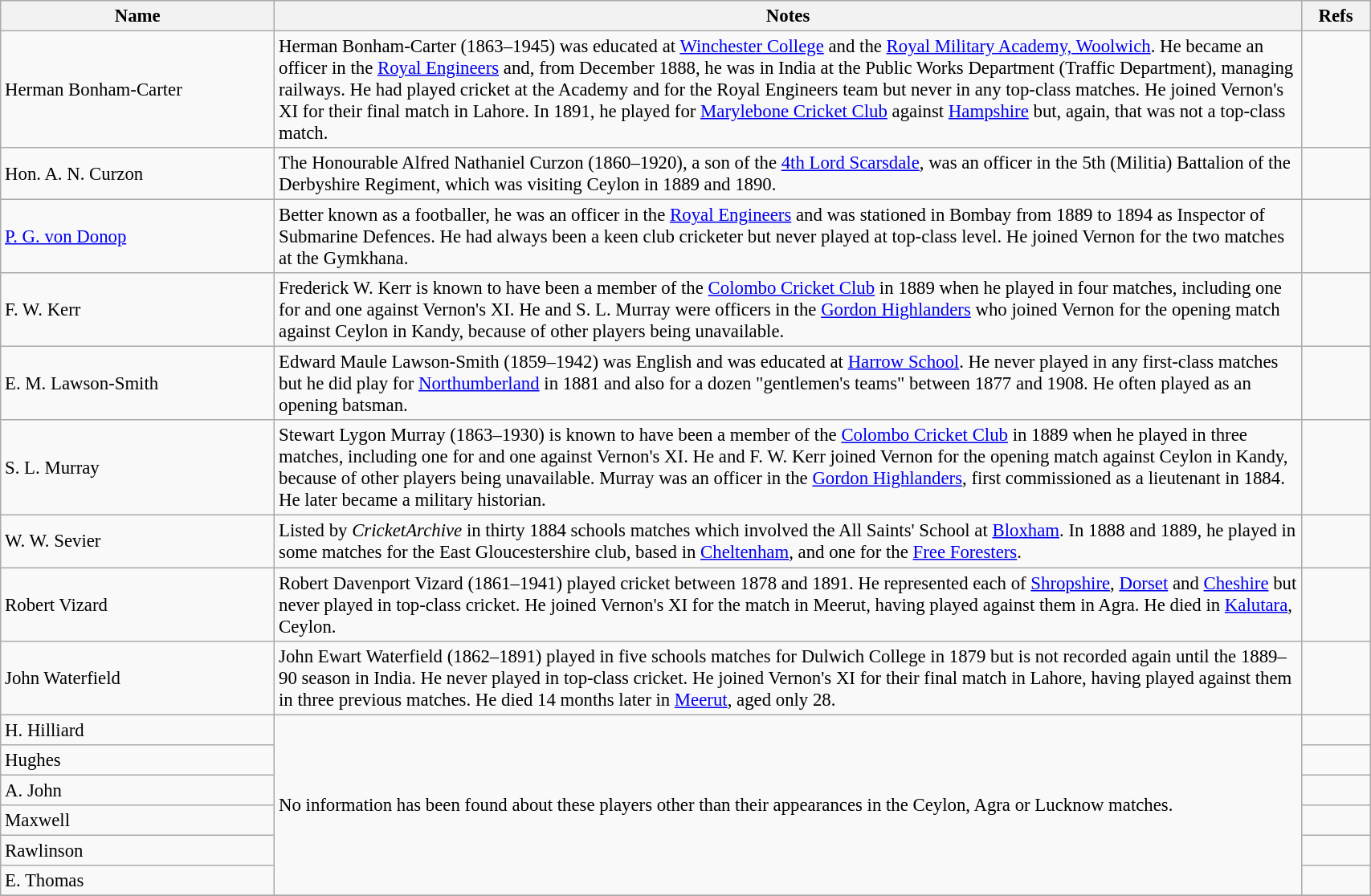<table class="wikitable plainrowheaders" style="font-size:95%; width:90%;">
<tr>
<th scope="col" width="20%"><strong>Name</strong></th>
<th scope="col" width="75%"><strong>Notes</strong></th>
<th scope="col" width="5%"><strong>Refs</strong></th>
</tr>
<tr>
<td>Herman Bonham-Carter</td>
<td>Herman Bonham-Carter (1863–1945) was educated at <a href='#'>Winchester College</a> and the <a href='#'>Royal Military Academy, Woolwich</a>. He became an officer in the <a href='#'>Royal Engineers</a> and, from December 1888, he was in India at the Public Works Department (Traffic Department), managing railways. He had played cricket at the Academy and for the Royal Engineers team but never in any top-class matches. He joined Vernon's XI for their final match in Lahore. In 1891, he played for <a href='#'>Marylebone Cricket Club</a> against <a href='#'>Hampshire</a> but, again, that was not a top-class match.</td>
<td></td>
</tr>
<tr>
<td>Hon. A. N. Curzon</td>
<td>The Honourable Alfred Nathaniel Curzon (1860–1920), a son of the <a href='#'>4th Lord Scarsdale</a>, was an officer in the 5th (Militia) Battalion of the Derbyshire Regiment, which was visiting Ceylon in 1889 and 1890.</td>
<td></td>
</tr>
<tr>
<td><a href='#'>P. G. von Donop</a></td>
<td>Better known as a footballer, he was an officer in the <a href='#'>Royal Engineers</a> and was stationed in Bombay from 1889 to 1894 as Inspector of Submarine Defences. He had always been a keen club cricketer but never played at top-class level. He joined Vernon for the two matches at the Gymkhana.</td>
<td></td>
</tr>
<tr>
<td>F. W. Kerr</td>
<td>Frederick W. Kerr is known to have been a member of the <a href='#'>Colombo Cricket Club</a> in 1889 when he played in four matches, including one for and one against Vernon's XI. He and S. L. Murray were officers in the <a href='#'>Gordon Highlanders</a> who joined Vernon for the opening match against Ceylon in Kandy, because of other players being unavailable.</td>
<td></td>
</tr>
<tr>
<td>E. M. Lawson-Smith</td>
<td>Edward Maule Lawson-Smith (1859–1942) was English and was educated at <a href='#'>Harrow School</a>. He never played in any first-class matches but he did play for <a href='#'>Northumberland</a> in 1881 and also for a dozen "gentlemen's teams" between 1877 and 1908. He often played as an opening batsman.</td>
<td></td>
</tr>
<tr>
<td>S. L. Murray</td>
<td>Stewart Lygon Murray (1863–1930) is known to have been a member of the <a href='#'>Colombo Cricket Club</a> in 1889 when he played in three matches, including one for and one against Vernon's XI. He and F. W. Kerr joined Vernon for the opening match against Ceylon in Kandy, because of other players being unavailable. Murray was an officer in the <a href='#'>Gordon Highlanders</a>, first commissioned as a lieutenant in 1884. He later became a military historian.</td>
<td></td>
</tr>
<tr>
<td>W. W. Sevier</td>
<td>Listed by <em>CricketArchive</em> in thirty 1884 schools matches which involved the All Saints' School at <a href='#'>Bloxham</a>. In 1888 and 1889, he played in some matches for the East Gloucestershire club, based in <a href='#'>Cheltenham</a>, and one for the <a href='#'>Free Foresters</a>.</td>
<td></td>
</tr>
<tr>
<td>Robert Vizard</td>
<td>Robert Davenport Vizard (1861–1941) played cricket between 1878 and 1891. He represented each of <a href='#'>Shropshire</a>, <a href='#'>Dorset</a> and <a href='#'>Cheshire</a> but never played in top-class cricket. He joined Vernon's XI for the match in Meerut, having played against them in Agra. He died in <a href='#'>Kalutara</a>, Ceylon.</td>
<td></td>
</tr>
<tr>
<td>John Waterfield</td>
<td>John Ewart Waterfield (1862–1891) played in five schools matches for Dulwich College in 1879 but is not recorded again until the 1889–90 season in India. He never played in top-class cricket. He joined Vernon's XI for their final match in Lahore, having played against them in three previous matches. He died 14 months later in <a href='#'>Meerut</a>, aged only 28.</td>
<td></td>
</tr>
<tr>
<td>H. Hilliard</td>
<td rowspan=6>No information has been found about these players other than their appearances in the Ceylon, Agra or Lucknow matches.</td>
<td></td>
</tr>
<tr>
<td>Hughes</td>
<td></td>
</tr>
<tr>
<td>A. John</td>
<td></td>
</tr>
<tr>
<td>Maxwell</td>
<td></td>
</tr>
<tr>
<td>Rawlinson</td>
<td></td>
</tr>
<tr>
<td>E. Thomas</td>
<td></td>
</tr>
<tr>
</tr>
</table>
